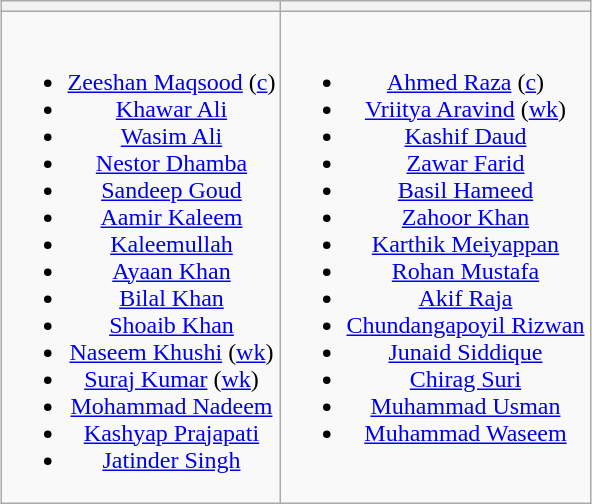<table class="wikitable" style="text-align:center; margin:auto">
<tr>
<th></th>
<th></th>
</tr>
<tr style="vertical-align:top">
<td><br><ul><li><a href='#'>Zeeshan Maqsood</a> (<a href='#'>c</a>)</li><li><a href='#'>Khawar Ali</a></li><li><a href='#'>Wasim Ali</a></li><li><a href='#'>Nestor Dhamba</a></li><li><a href='#'>Sandeep Goud</a></li><li><a href='#'>Aamir Kaleem</a></li><li><a href='#'>Kaleemullah</a></li><li><a href='#'>Ayaan Khan</a></li><li><a href='#'>Bilal Khan</a></li><li><a href='#'>Shoaib Khan</a></li><li><a href='#'>Naseem Khushi</a> (<a href='#'>wk</a>)</li><li><a href='#'>Suraj Kumar</a> (<a href='#'>wk</a>)</li><li><a href='#'>Mohammad Nadeem</a></li><li><a href='#'>Kashyap Prajapati</a></li><li><a href='#'>Jatinder Singh</a></li></ul></td>
<td><br><ul><li><a href='#'>Ahmed Raza</a> (<a href='#'>c</a>)</li><li><a href='#'>Vriitya Aravind</a> (<a href='#'>wk</a>)</li><li><a href='#'>Kashif Daud</a></li><li><a href='#'>Zawar Farid</a></li><li><a href='#'>Basil Hameed</a></li><li><a href='#'>Zahoor Khan</a></li><li><a href='#'>Karthik Meiyappan</a></li><li><a href='#'>Rohan Mustafa</a></li><li><a href='#'>Akif Raja</a></li><li><a href='#'>Chundangapoyil Rizwan</a></li><li><a href='#'>Junaid Siddique</a></li><li><a href='#'>Chirag Suri</a></li><li><a href='#'>Muhammad Usman</a></li><li><a href='#'>Muhammad Waseem</a></li></ul></td>
</tr>
</table>
